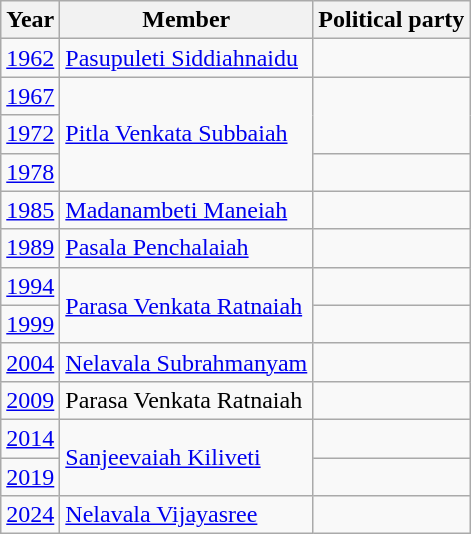<table class="wikitable sortable">
<tr>
<th>Year</th>
<th>Member</th>
<th colspan="2">Political party</th>
</tr>
<tr>
<td><a href='#'>1962</a></td>
<td><a href='#'>Pasupuleti Siddiahnaidu</a></td>
<td></td>
</tr>
<tr>
<td><a href='#'>1967</a></td>
<td rowspan="3"><a href='#'>Pitla Venkata Subbaiah</a></td>
</tr>
<tr>
<td><a href='#'>1972</a></td>
</tr>
<tr>
<td><a href='#'>1978</a></td>
<td></td>
</tr>
<tr>
<td><a href='#'>1985</a></td>
<td><a href='#'>Madanambeti Maneiah</a></td>
<td></td>
</tr>
<tr>
<td><a href='#'>1989</a></td>
<td><a href='#'>Pasala Penchalaiah</a></td>
<td></td>
</tr>
<tr>
<td><a href='#'>1994</a></td>
<td rowspan="2"><a href='#'>Parasa Venkata Ratnaiah</a></td>
<td></td>
</tr>
<tr>
<td><a href='#'>1999</a></td>
</tr>
<tr>
<td><a href='#'>2004</a></td>
<td><a href='#'>Nelavala Subrahmanyam</a></td>
<td></td>
</tr>
<tr>
<td><a href='#'>2009</a></td>
<td>Parasa Venkata Ratnaiah</td>
<td></td>
</tr>
<tr>
<td><a href='#'>2014</a></td>
<td rowspan="2"><a href='#'>Sanjeevaiah Kiliveti</a></td>
<td></td>
</tr>
<tr>
<td><a href='#'>2019</a></td>
</tr>
<tr>
<td><a href='#'>2024</a></td>
<td><a href='#'>Nelavala Vijayasree</a></td>
<td></td>
</tr>
</table>
